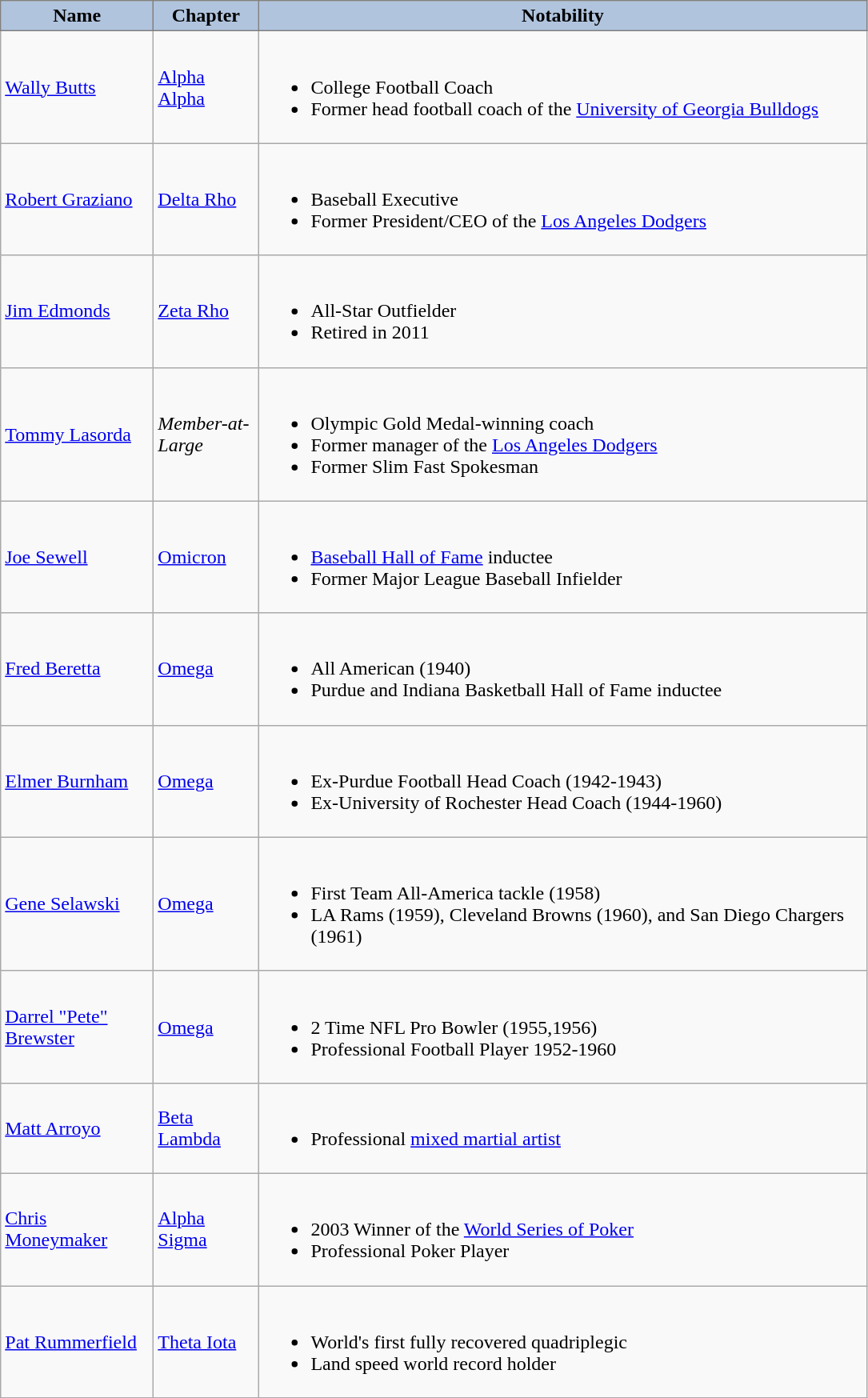<table class="wikitable">
<tr>
<th style="background: #B0C4DE; color:#000000 ;border:solid 1px #808080;" width=120px>Name</th>
<th style="background: #B0C4DE; color:#000000 ;border:solid 1px #808080;" width=80px>Chapter</th>
<th style="background: #B0C4DE; color:#000000 ;border:solid 1px #808080;" width=500px>Notability</th>
</tr>
<tr>
<td><a href='#'>Wally Butts</a></td>
<td><a href='#'>Alpha Alpha</a></td>
<td><br><ul><li>College Football Coach</li><li>Former head football coach of the <a href='#'>University of Georgia Bulldogs</a></li></ul></td>
</tr>
<tr>
<td><a href='#'>Robert Graziano</a></td>
<td><a href='#'>Delta Rho</a></td>
<td><br><ul><li>Baseball Executive</li><li>Former President/CEO of the <a href='#'>Los Angeles Dodgers</a></li></ul></td>
</tr>
<tr>
<td><a href='#'>Jim Edmonds</a></td>
<td><a href='#'>Zeta Rho</a></td>
<td><br><ul><li>All-Star Outfielder</li><li>Retired in 2011</li></ul></td>
</tr>
<tr>
<td><a href='#'>Tommy Lasorda</a></td>
<td><em>Member-at-Large</em></td>
<td><br><ul><li>Olympic Gold Medal-winning coach</li><li>Former manager of the <a href='#'>Los Angeles Dodgers</a></li><li>Former Slim Fast Spokesman</li></ul></td>
</tr>
<tr>
<td><a href='#'>Joe Sewell</a></td>
<td><a href='#'>Omicron</a></td>
<td><br><ul><li><a href='#'>Baseball Hall of Fame</a> inductee</li><li>Former Major League Baseball Infielder</li></ul></td>
</tr>
<tr>
<td><a href='#'>Fred Beretta</a></td>
<td><a href='#'>Omega</a></td>
<td><br><ul><li>All American (1940)</li><li>Purdue and Indiana Basketball Hall of Fame inductee</li></ul></td>
</tr>
<tr>
<td><a href='#'>Elmer Burnham</a></td>
<td><a href='#'>Omega</a></td>
<td><br><ul><li>Ex-Purdue Football Head Coach (1942-1943)</li><li>Ex-University of Rochester Head Coach (1944-1960)</li></ul></td>
</tr>
<tr>
<td><a href='#'>Gene Selawski</a></td>
<td><a href='#'>Omega</a></td>
<td><br><ul><li>First Team All-America tackle (1958)</li><li>LA Rams (1959), Cleveland Browns (1960), and San Diego Chargers (1961)</li></ul></td>
</tr>
<tr>
<td><a href='#'>Darrel "Pete" Brewster</a></td>
<td><a href='#'>Omega</a></td>
<td><br><ul><li>2 Time NFL Pro Bowler (1955,1956)</li><li>Professional Football Player 1952-1960</li></ul></td>
</tr>
<tr>
<td><a href='#'>Matt Arroyo</a></td>
<td><a href='#'>Beta Lambda</a></td>
<td><br><ul><li>Professional <a href='#'>mixed martial artist</a></li></ul></td>
</tr>
<tr>
<td><a href='#'>Chris Moneymaker</a></td>
<td><a href='#'>Alpha Sigma</a></td>
<td><br><ul><li>2003 Winner of the <a href='#'>World Series of Poker</a></li><li>Professional Poker Player</li></ul></td>
</tr>
<tr>
<td><a href='#'>Pat Rummerfield</a></td>
<td><a href='#'>Theta Iota</a></td>
<td><br><ul><li>World's first fully recovered quadriplegic</li><li>Land speed world record holder</li></ul></td>
</tr>
</table>
